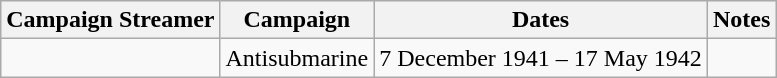<table class="wikitable">
<tr style="background:#efefef;">
<th>Campaign Streamer</th>
<th>Campaign</th>
<th>Dates</th>
<th>Notes</th>
</tr>
<tr>
<td></td>
<td>Antisubmarine</td>
<td>7 December 1941 – 17 May 1942</td>
<td></td>
</tr>
</table>
